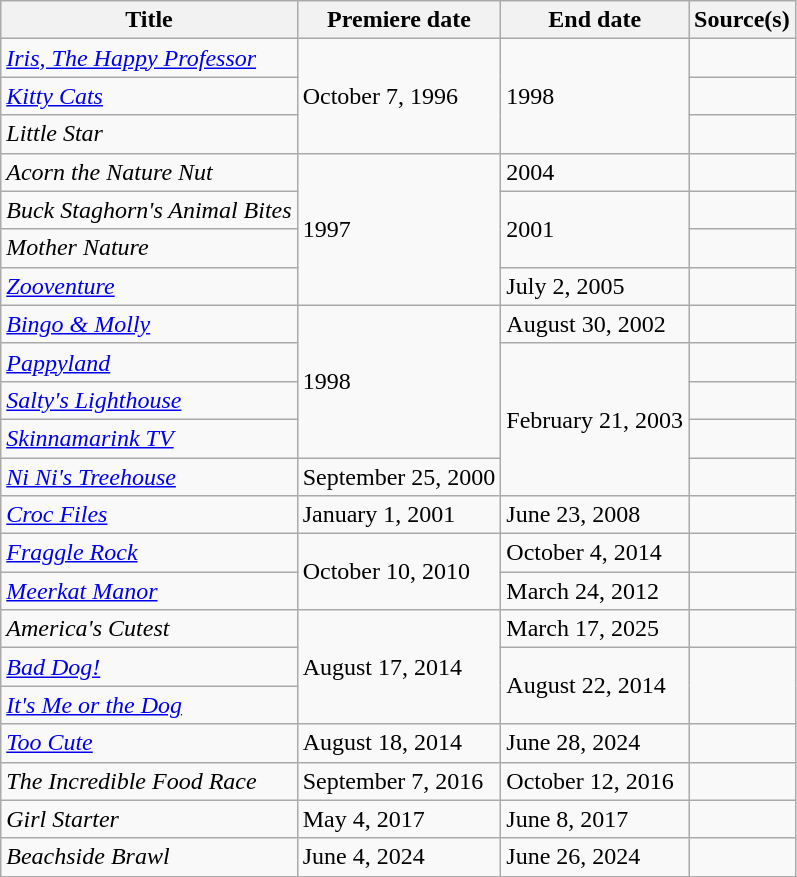<table class="wikitable sortable">
<tr>
<th>Title</th>
<th>Premiere date</th>
<th>End date</th>
<th>Source(s)</th>
</tr>
<tr>
<td><em><a href='#'>Iris, The Happy Professor</a></em></td>
<td rowspan=3>October 7, 1996</td>
<td rowspan=3>1998</td>
<td></td>
</tr>
<tr>
<td><em><a href='#'>Kitty Cats</a></em></td>
<td></td>
</tr>
<tr>
<td><em>Little Star</em></td>
<td></td>
</tr>
<tr>
<td><em>Acorn the Nature Nut</em></td>
<td rowspan=4>1997</td>
<td>2004</td>
<td></td>
</tr>
<tr>
<td><em>Buck Staghorn's Animal Bites</em></td>
<td rowspan=2>2001</td>
<td></td>
</tr>
<tr>
<td><em>Mother Nature</em></td>
<td></td>
</tr>
<tr>
<td><em><a href='#'>Zooventure</a></em></td>
<td>July 2, 2005</td>
<td></td>
</tr>
<tr>
<td><em><a href='#'>Bingo & Molly</a></em></td>
<td rowspan=4>1998</td>
<td>August 30, 2002</td>
<td></td>
</tr>
<tr>
<td><em><a href='#'>Pappyland</a></em></td>
<td rowspan=4>February 21, 2003</td>
<td></td>
</tr>
<tr>
<td><em><a href='#'>Salty's Lighthouse</a></em></td>
<td></td>
</tr>
<tr>
<td><em><a href='#'>Skinnamarink TV</a></em></td>
<td></td>
</tr>
<tr>
<td><em><a href='#'>Ni Ni's Treehouse</a></em></td>
<td>September 25, 2000</td>
<td></td>
</tr>
<tr>
<td><em><a href='#'>Croc Files</a></em></td>
<td>January 1, 2001</td>
<td>June 23, 2008</td>
<td></td>
</tr>
<tr>
<td><em><a href='#'>Fraggle Rock</a></em></td>
<td rowspan=2>October 10, 2010</td>
<td>October 4, 2014</td>
<td></td>
</tr>
<tr>
<td><em><a href='#'>Meerkat Manor</a></em></td>
<td>March 24, 2012</td>
<td></td>
</tr>
<tr>
<td><em>America's Cutest</em></td>
<td rowspan=3>August 17, 2014</td>
<td>March 17, 2025</td>
<td></td>
</tr>
<tr>
<td><em><a href='#'>Bad Dog!</a></em></td>
<td rowspan=2>August 22, 2014</td>
<td rowspan=2></td>
</tr>
<tr>
<td><em><a href='#'>It's Me or the Dog</a></em></td>
</tr>
<tr>
<td><em><a href='#'>Too Cute</a></em></td>
<td>August 18, 2014</td>
<td>June 28, 2024</td>
<td></td>
</tr>
<tr>
<td><em>The Incredible Food Race</em></td>
<td>September 7, 2016</td>
<td>October 12, 2016</td>
<td></td>
</tr>
<tr>
<td><em>Girl Starter</em></td>
<td>May 4, 2017</td>
<td>June 8, 2017</td>
<td></td>
</tr>
<tr>
<td><em>Beachside Brawl</em></td>
<td>June 4, 2024</td>
<td>June 26, 2024</td>
<td></td>
</tr>
</table>
